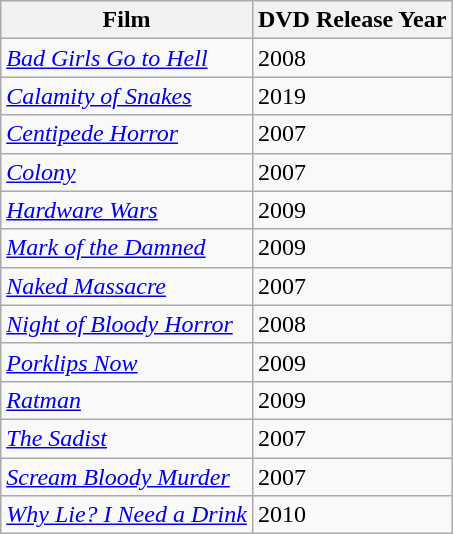<table class="wikitable">
<tr>
<th>Film</th>
<th>DVD Release Year</th>
</tr>
<tr>
<td><em><a href='#'>Bad Girls Go to Hell</a></em></td>
<td>2008</td>
</tr>
<tr>
<td><em><a href='#'>Calamity of Snakes</a></em></td>
<td>2019</td>
</tr>
<tr>
<td><em><a href='#'>Centipede Horror</a></em></td>
<td>2007</td>
</tr>
<tr>
<td><em><a href='#'>Colony</a></em></td>
<td>2007</td>
</tr>
<tr>
<td><em><a href='#'>Hardware Wars</a></em></td>
<td>2009</td>
</tr>
<tr>
<td><em><a href='#'>Mark of the Damned</a></em></td>
<td>2009</td>
</tr>
<tr>
<td><em><a href='#'>Naked Massacre</a></em></td>
<td>2007</td>
</tr>
<tr>
<td><em><a href='#'>Night of Bloody Horror</a></em></td>
<td>2008</td>
</tr>
<tr>
<td><em><a href='#'>Porklips Now</a></em></td>
<td>2009</td>
</tr>
<tr>
<td><em><a href='#'>Ratman</a></em></td>
<td>2009</td>
</tr>
<tr>
<td><em><a href='#'>The Sadist</a></em></td>
<td>2007</td>
</tr>
<tr>
<td><em><a href='#'>Scream Bloody Murder</a></em></td>
<td>2007</td>
</tr>
<tr>
<td><em><a href='#'>Why Lie? I Need a Drink</a></em></td>
<td>2010</td>
</tr>
</table>
